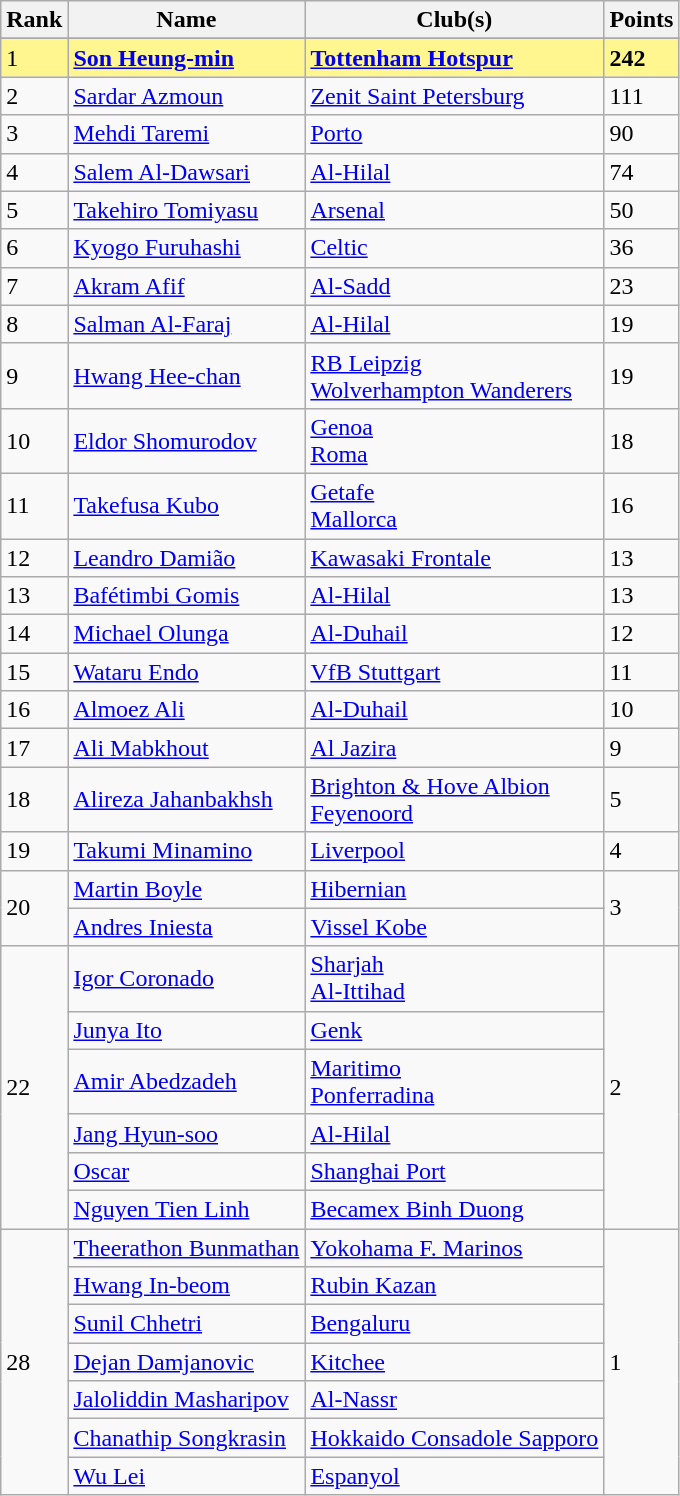<table class="wikitable">
<tr>
<th>Rank</th>
<th>Name</th>
<th>Club(s)</th>
<th>Points</th>
</tr>
<tr>
</tr>
<tr>
</tr>
<tr bgcolor="#FFF68F">
<td>1</td>
<td>  <strong><a href='#'>Son Heung-min</a> </strong></td>
<td> <strong><a href='#'>Tottenham Hotspur</a></strong></td>
<td><strong>242</strong></td>
</tr>
<tr>
<td>2</td>
<td> <a href='#'>Sardar Azmoun</a></td>
<td> <a href='#'>Zenit Saint Petersburg</a></td>
<td>111</td>
</tr>
<tr>
<td>3</td>
<td> <a href='#'>Mehdi Taremi</a></td>
<td> <a href='#'>Porto</a></td>
<td>90</td>
</tr>
<tr>
<td>4</td>
<td> <a href='#'>Salem Al-Dawsari</a></td>
<td> <a href='#'>Al-Hilal</a></td>
<td>74</td>
</tr>
<tr>
<td>5</td>
<td> <a href='#'>Takehiro Tomiyasu</a></td>
<td> <a href='#'>Arsenal</a></td>
<td>50</td>
</tr>
<tr>
<td>6</td>
<td> <a href='#'>Kyogo Furuhashi</a></td>
<td> <a href='#'>Celtic</a></td>
<td>36</td>
</tr>
<tr>
<td>7</td>
<td> <a href='#'>Akram Afif</a></td>
<td> <a href='#'>Al-Sadd</a></td>
<td>23</td>
</tr>
<tr>
<td>8</td>
<td> <a href='#'>Salman Al-Faraj</a></td>
<td> <a href='#'>Al-Hilal</a></td>
<td>19</td>
</tr>
<tr>
<td>9</td>
<td> <a href='#'>Hwang Hee-chan</a></td>
<td> <a href='#'>RB Leipzig</a><br> <a href='#'>Wolverhampton Wanderers</a></td>
<td>19</td>
</tr>
<tr>
<td>10</td>
<td> <a href='#'>Eldor Shomurodov</a></td>
<td> <a href='#'>Genoa</a><br> <a href='#'>Roma</a></td>
<td>18</td>
</tr>
<tr>
<td>11</td>
<td> <a href='#'>Takefusa Kubo</a></td>
<td> <a href='#'>Getafe</a><br> <a href='#'>Mallorca</a></td>
<td>16</td>
</tr>
<tr>
<td>12</td>
<td> <a href='#'>Leandro Damião</a></td>
<td> <a href='#'>Kawasaki Frontale</a></td>
<td>13</td>
</tr>
<tr>
<td>13</td>
<td> <a href='#'>Bafétimbi Gomis</a></td>
<td> <a href='#'>Al-Hilal</a></td>
<td>13</td>
</tr>
<tr>
<td>14</td>
<td> <a href='#'>Michael Olunga</a></td>
<td> <a href='#'>Al-Duhail</a></td>
<td>12</td>
</tr>
<tr>
<td>15</td>
<td> <a href='#'>Wataru Endo</a></td>
<td> <a href='#'>VfB Stuttgart</a></td>
<td>11</td>
</tr>
<tr>
<td>16</td>
<td> <a href='#'>Almoez Ali</a></td>
<td> <a href='#'>Al-Duhail</a></td>
<td>10</td>
</tr>
<tr>
<td>17</td>
<td> <a href='#'>Ali Mabkhout</a></td>
<td> <a href='#'>Al Jazira</a></td>
<td>9</td>
</tr>
<tr>
<td>18</td>
<td> <a href='#'>Alireza Jahanbakhsh</a></td>
<td> <a href='#'>Brighton & Hove Albion</a> <br>  <a href='#'>Feyenoord</a></td>
<td>5</td>
</tr>
<tr>
<td>19</td>
<td> <a href='#'>Takumi Minamino</a></td>
<td> <a href='#'>Liverpool</a></td>
<td>4</td>
</tr>
<tr>
<td rowspan="2">20</td>
<td> <a href='#'>Martin Boyle</a></td>
<td> <a href='#'>Hibernian</a></td>
<td rowspan="2">3</td>
</tr>
<tr>
<td> <a href='#'>Andres Iniesta</a></td>
<td> <a href='#'>Vissel Kobe</a></td>
</tr>
<tr>
<td rowspan="6">22</td>
<td> <a href='#'>Igor Coronado</a></td>
<td> <a href='#'>Sharjah</a><br> <a href='#'>Al-Ittihad</a></td>
<td rowspan="6">2</td>
</tr>
<tr>
<td> <a href='#'>Junya Ito</a></td>
<td> <a href='#'>Genk</a></td>
</tr>
<tr>
<td> <a href='#'>Amir Abedzadeh</a></td>
<td> <a href='#'>Maritimo</a><br> <a href='#'>Ponferradina</a></td>
</tr>
<tr>
<td> <a href='#'>Jang Hyun-soo</a></td>
<td> <a href='#'>Al-Hilal</a></td>
</tr>
<tr>
<td> <a href='#'>Oscar</a></td>
<td> <a href='#'>Shanghai Port</a></td>
</tr>
<tr>
<td> <a href='#'>Nguyen Tien Linh</a></td>
<td> <a href='#'>Becamex Binh Duong</a></td>
</tr>
<tr>
<td rowspan="7">28</td>
<td> <a href='#'>Theerathon Bunmathan</a></td>
<td> <a href='#'>Yokohama F. Marinos</a></td>
<td rowspan="7">1</td>
</tr>
<tr>
<td> <a href='#'>Hwang In-beom</a></td>
<td> <a href='#'>Rubin Kazan</a></td>
</tr>
<tr>
<td> <a href='#'>Sunil Chhetri</a></td>
<td> <a href='#'>Bengaluru</a></td>
</tr>
<tr>
<td> <a href='#'>Dejan Damjanovic</a></td>
<td> <a href='#'>Kitchee</a></td>
</tr>
<tr>
<td> <a href='#'>Jaloliddin Masharipov</a></td>
<td> <a href='#'>Al-Nassr</a></td>
</tr>
<tr>
<td> <a href='#'>Chanathip Songkrasin</a></td>
<td> <a href='#'>Hokkaido Consadole Sapporo</a></td>
</tr>
<tr>
<td> <a href='#'>Wu Lei</a></td>
<td> <a href='#'>Espanyol</a></td>
</tr>
</table>
